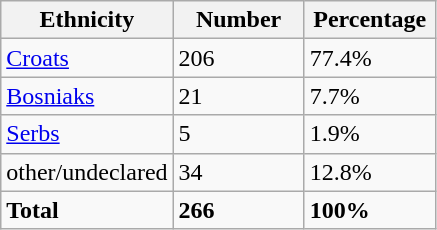<table class="wikitable">
<tr>
<th width="100px">Ethnicity</th>
<th width="80px">Number</th>
<th width="80px">Percentage</th>
</tr>
<tr>
<td><a href='#'>Croats</a></td>
<td>206</td>
<td>77.4%</td>
</tr>
<tr>
<td><a href='#'>Bosniaks</a></td>
<td>21</td>
<td>7.7%</td>
</tr>
<tr>
<td><a href='#'>Serbs</a></td>
<td>5</td>
<td>1.9%</td>
</tr>
<tr>
<td>other/undeclared</td>
<td>34</td>
<td>12.8%</td>
</tr>
<tr>
<td><strong>Total</strong></td>
<td><strong>266</strong></td>
<td><strong>100%</strong></td>
</tr>
</table>
